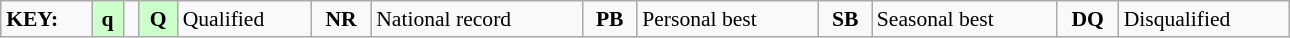<table class="wikitable" style="margin:0.5em auto; font-size:90%;position:relative;" width=68%>
<tr>
<td><strong>KEY:</strong></td>
<td bgcolor=ccffcc align=center><strong>q</strong></td>
<td></td>
<td bgcolor=ccffcc align=center><strong>Q</strong></td>
<td>Qualified</td>
<td align=center><strong>NR</strong></td>
<td>National record</td>
<td align=center><strong>PB</strong></td>
<td>Personal best</td>
<td align=center><strong>SB</strong></td>
<td>Seasonal best</td>
<td align=center><strong>DQ</strong></td>
<td>Disqualified</td>
</tr>
</table>
